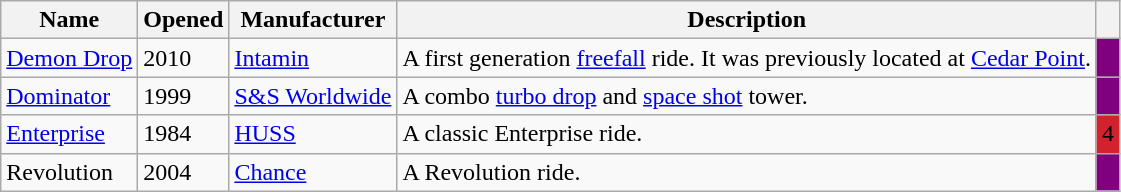<table class="wikitable sortable">
<tr>
<th>Name</th>
<th>Opened</th>
<th>Manufacturer</th>
<th>Description</th>
<th></th>
</tr>
<tr>
<td><a href='#'>Demon Drop</a></td>
<td>2010</td>
<td><a href='#'>Intamin</a></td>
<td>A first generation <a href='#'>freefall</a> ride. It was previously located at <a href='#'>Cedar Point</a>.</td>
<td bgcolor="purple" align="center"></td>
</tr>
<tr>
<td><a href='#'>Dominator</a></td>
<td>1999</td>
<td><a href='#'>S&S Worldwide</a></td>
<td>A combo <a href='#'>turbo drop</a> and <a href='#'>space shot</a> tower.</td>
<td bgcolor="purple" align=center></td>
</tr>
<tr>
<td><a href='#'>Enterprise</a></td>
<td>1984</td>
<td><a href='#'>HUSS</a></td>
<td>A classic Enterprise ride.</td>
<td bgcolor="#D3212D" align="center">4</td>
</tr>
<tr>
<td>Revolution</td>
<td>2004</td>
<td><a href='#'>Chance</a></td>
<td>A Revolution ride.</td>
<td bgcolor="purple" align="center"></td>
</tr>
</table>
